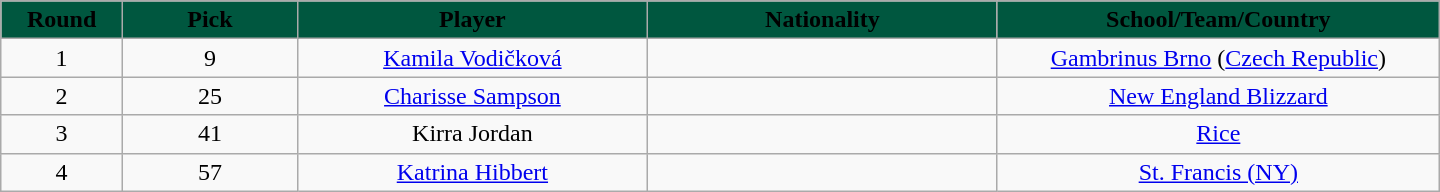<table class="wikitable" style="text-align:center; width:60em">
<tr>
<th style="background: #00573F" width="2%"><span>Round</span></th>
<th style="background: #00573F" width="5%"><span>Pick</span></th>
<th style="background: #00573F" width="10%"><span>Player</span></th>
<th style="background: #00573F" width="10%"><span>Nationality</span></th>
<th style="background: #00573F" width="10%"><span>School/Team/Country</span></th>
</tr>
<tr>
<td>1</td>
<td>9</td>
<td><a href='#'>Kamila Vodičková</a></td>
<td></td>
<td><a href='#'>Gambrinus Brno</a> (<a href='#'>Czech Republic</a>)</td>
</tr>
<tr>
<td>2</td>
<td>25</td>
<td><a href='#'>Charisse Sampson</a></td>
<td></td>
<td><a href='#'>New England Blizzard</a></td>
</tr>
<tr>
<td>3</td>
<td>41</td>
<td>Kirra Jordan</td>
<td></td>
<td><a href='#'>Rice</a></td>
</tr>
<tr>
<td>4</td>
<td>57</td>
<td><a href='#'>Katrina Hibbert</a></td>
<td></td>
<td><a href='#'>St. Francis (NY)</a></td>
</tr>
</table>
